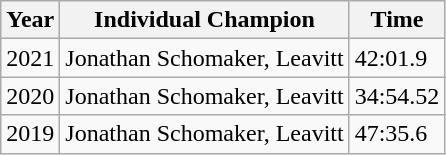<table class="wikitable">
<tr>
<th>Year</th>
<th>Individual Champion</th>
<th>Time</th>
</tr>
<tr>
<td>2021</td>
<td>Jonathan Schomaker, Leavitt</td>
<td>42:01.9</td>
</tr>
<tr>
<td>2020</td>
<td>Jonathan Schomaker, Leavitt</td>
<td>34:54.52</td>
</tr>
<tr>
<td>2019</td>
<td>Jonathan Schomaker, Leavitt</td>
<td>47:35.6</td>
</tr>
</table>
